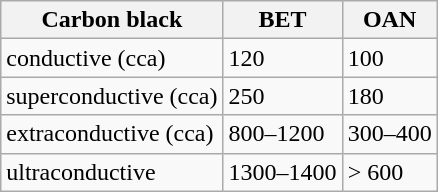<table class="wikitable">
<tr>
<th>Carbon black</th>
<th>BET</th>
<th>OAN</th>
</tr>
<tr>
<td>conductive (cca)</td>
<td>120</td>
<td>100</td>
</tr>
<tr>
<td>superconductive (cca)</td>
<td>250</td>
<td>180</td>
</tr>
<tr>
<td>extraconductive (cca)</td>
<td>800–1200</td>
<td>300–400</td>
</tr>
<tr>
<td>ultraconductive</td>
<td>1300–1400</td>
<td>> 600</td>
</tr>
</table>
